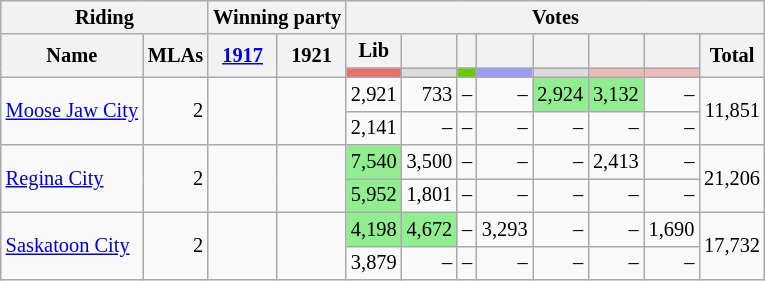<table class="wikitable" style="text-align:right; font-size:85%">
<tr>
<th colspan="2">Riding</th>
<th scope="col" colspan="2">Winning party</th>
<th scope="col" colspan="8">Votes</th>
</tr>
<tr>
<th rowspan="2">Name</th>
<th rowspan="2">MLAs</th>
<th rowspan="2"><strong><a href='#'>1917</a></strong></th>
<th rowspan="2">1921</th>
<th scope="col">Lib</th>
<th scope="col"></th>
<th scope="col"></th>
<th scope="col"></th>
<th scope="col"></th>
<th scope="col"></th>
<th scope="col"></th>
<th rowspan="2" scope="col">Total</th>
</tr>
<tr>
<th scope="col" style="background-color:#EA6D6A;"></th>
<th scope="col" style="background-color:#DCDCDC;"></th>
<th scope="col" style="background-color:#66CC00;"></th>
<th scope="col" style="background-color:#9999FF;"></th>
<th scope="col" style="background-color:#DCDCDC;"></th>
<th scope="col" style="background-color:#EEBBBB;"></th>
<th scope="col" style="background-color:#EEBBBB;"></th>
</tr>
<tr>
<td rowspan="2" style="text-align:left"><a href='#'>Moose Jaw City</a></td>
<td rowspan="2">2</td>
<td rowspan="2"></td>
<td rowspan="2"></td>
<td>2,921</td>
<td>733</td>
<td>–</td>
<td>–</td>
<td style="background-color:lightgreen;">2,924</td>
<td style="background-color:lightgreen;">3,132</td>
<td>–</td>
<td rowspan="2">11,851</td>
</tr>
<tr>
<td>2,141</td>
<td>–</td>
<td>–</td>
<td>–</td>
<td>–</td>
<td>–</td>
<td>–</td>
</tr>
<tr>
<td rowspan="2" style="text-align:left"><a href='#'>Regina City</a></td>
<td rowspan="2">2</td>
<td rowspan="2"></td>
<td rowspan="2"></td>
<td style="background-color:lightgreen;">7,540</td>
<td>3,500</td>
<td>–</td>
<td>–</td>
<td>–</td>
<td>2,413</td>
<td>–</td>
<td rowspan="2">21,206</td>
</tr>
<tr>
<td style="background-color:lightgreen;">5,952</td>
<td>1,801</td>
<td>–</td>
<td>–</td>
<td>–</td>
<td>–</td>
<td>–</td>
</tr>
<tr>
<td rowspan="2" style="text-align:left"><a href='#'>Saskatoon City</a></td>
<td rowspan="2">2</td>
<td rowspan="2"></td>
<td rowspan="2"></td>
<td style="background-color:lightgreen;">4,198</td>
<td style="background-color:lightgreen;">4,672</td>
<td>–</td>
<td>3,293</td>
<td>–</td>
<td>–</td>
<td>1,690</td>
<td rowspan="2">17,732</td>
</tr>
<tr>
<td>3,879</td>
<td>–</td>
<td>–</td>
<td>–</td>
<td>–</td>
<td>–</td>
<td>–</td>
</tr>
</table>
